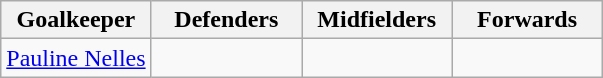<table class="wikitable">
<tr>
<th style="width:25%;">Goalkeeper</th>
<th style="width:25%;">Defenders</th>
<th style="width:25%;">Midfielders</th>
<th style="width:25%;">Forwards</th>
</tr>
<tr style="vertical-align:top;">
<td> <a href='#'>Pauline Nelles</a></td>
<td></td>
<td></td>
<td></td>
</tr>
</table>
